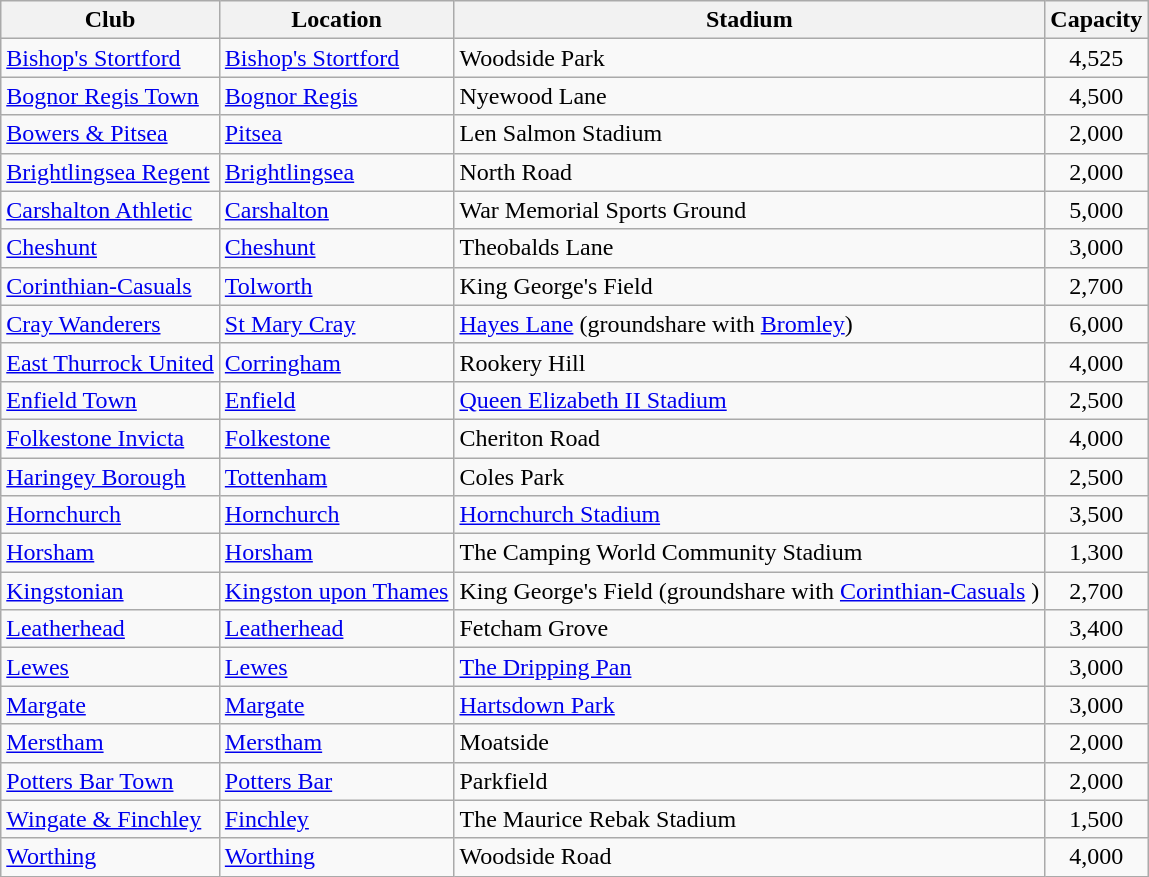<table class="wikitable sortable">
<tr>
<th>Club</th>
<th>Location</th>
<th>Stadium</th>
<th>Capacity</th>
</tr>
<tr>
<td><a href='#'>Bishop's Stortford</a></td>
<td><a href='#'>Bishop's Stortford</a></td>
<td>Woodside Park</td>
<td align="center">4,525</td>
</tr>
<tr>
<td><a href='#'>Bognor Regis Town</a></td>
<td><a href='#'>Bognor Regis</a></td>
<td>Nyewood Lane</td>
<td align="center">4,500</td>
</tr>
<tr>
<td><a href='#'>Bowers & Pitsea</a></td>
<td><a href='#'>Pitsea</a></td>
<td>Len Salmon Stadium</td>
<td align="center">2,000</td>
</tr>
<tr>
<td><a href='#'>Brightlingsea Regent</a></td>
<td><a href='#'>Brightlingsea</a></td>
<td>North Road</td>
<td align="center">2,000</td>
</tr>
<tr>
<td><a href='#'>Carshalton Athletic</a></td>
<td><a href='#'>Carshalton</a></td>
<td>War Memorial Sports Ground</td>
<td align="center">5,000</td>
</tr>
<tr>
<td><a href='#'>Cheshunt</a></td>
<td><a href='#'>Cheshunt</a></td>
<td>Theobalds Lane</td>
<td align="center">3,000</td>
</tr>
<tr>
<td><a href='#'>Corinthian-Casuals</a></td>
<td><a href='#'>Tolworth</a></td>
<td>King George's Field</td>
<td align="center">2,700</td>
</tr>
<tr>
<td><a href='#'>Cray Wanderers</a></td>
<td><a href='#'>St Mary Cray</a></td>
<td><a href='#'>Hayes Lane</a> (groundshare with <a href='#'>Bromley</a>)</td>
<td align="center">6,000</td>
</tr>
<tr>
<td><a href='#'>East Thurrock United</a></td>
<td><a href='#'>Corringham</a></td>
<td>Rookery Hill</td>
<td align="center">4,000</td>
</tr>
<tr>
<td><a href='#'>Enfield Town</a></td>
<td><a href='#'>Enfield</a></td>
<td><a href='#'>Queen Elizabeth II Stadium</a></td>
<td align="center">2,500</td>
</tr>
<tr>
<td><a href='#'>Folkestone Invicta</a></td>
<td><a href='#'>Folkestone</a></td>
<td>Cheriton Road</td>
<td align="center">4,000</td>
</tr>
<tr>
<td><a href='#'>Haringey Borough</a></td>
<td><a href='#'>Tottenham</a></td>
<td>Coles Park</td>
<td align="center">2,500</td>
</tr>
<tr>
<td><a href='#'>Hornchurch</a></td>
<td><a href='#'>Hornchurch</a></td>
<td><a href='#'>Hornchurch Stadium</a></td>
<td align="center">3,500</td>
</tr>
<tr>
<td><a href='#'>Horsham</a></td>
<td><a href='#'>Horsham</a></td>
<td>The Camping World Community Stadium</td>
<td align="center">1,300</td>
</tr>
<tr>
<td><a href='#'>Kingstonian</a></td>
<td><a href='#'>Kingston upon Thames</a></td>
<td>King George's Field (groundshare with <a href='#'>Corinthian-Casuals</a> )</td>
<td align="center">2,700</td>
</tr>
<tr>
<td><a href='#'>Leatherhead</a></td>
<td><a href='#'>Leatherhead</a></td>
<td>Fetcham Grove</td>
<td align="center">3,400</td>
</tr>
<tr>
<td><a href='#'>Lewes</a></td>
<td><a href='#'>Lewes</a></td>
<td><a href='#'>The Dripping Pan</a></td>
<td align="center">3,000</td>
</tr>
<tr>
<td><a href='#'>Margate</a></td>
<td><a href='#'>Margate</a></td>
<td><a href='#'>Hartsdown Park</a></td>
<td align="center">3,000</td>
</tr>
<tr>
<td><a href='#'>Merstham</a></td>
<td><a href='#'>Merstham</a></td>
<td>Moatside</td>
<td align="center">2,000</td>
</tr>
<tr>
<td><a href='#'>Potters Bar Town</a></td>
<td><a href='#'>Potters Bar</a></td>
<td>Parkfield</td>
<td align="center">2,000</td>
</tr>
<tr>
<td><a href='#'>Wingate & Finchley</a></td>
<td><a href='#'>Finchley</a></td>
<td>The Maurice Rebak Stadium</td>
<td align="center">1,500</td>
</tr>
<tr>
<td><a href='#'>Worthing</a></td>
<td><a href='#'>Worthing</a></td>
<td>Woodside Road</td>
<td align=center>4,000</td>
</tr>
</table>
